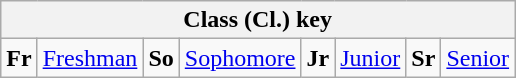<table class="wikitable">
<tr>
<th colspan=8>Class (Cl.) key</th>
</tr>
<tr>
<td><strong>Fr</strong></td>
<td><a href='#'>Freshman</a></td>
<td><strong>So</strong></td>
<td><a href='#'>Sophomore</a></td>
<td><strong>Jr</strong></td>
<td><a href='#'>Junior</a></td>
<td><strong>Sr</strong></td>
<td><a href='#'>Senior</a></td>
</tr>
</table>
